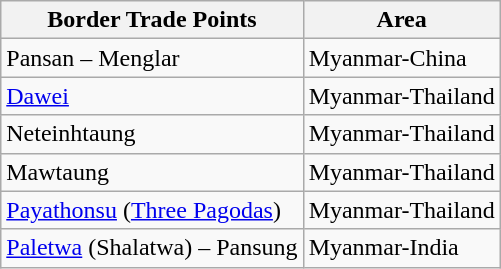<table class="wikitable">
<tr>
<th>Border Trade Points</th>
<th>Area</th>
</tr>
<tr>
<td>Pansan – Menglar</td>
<td>Myanmar-China</td>
</tr>
<tr>
<td><a href='#'>Dawei</a></td>
<td>Myanmar-Thailand</td>
</tr>
<tr>
<td>Neteinhtaung</td>
<td>Myanmar-Thailand</td>
</tr>
<tr>
<td>Mawtaung</td>
<td>Myanmar-Thailand</td>
</tr>
<tr>
<td><a href='#'>Payathonsu</a> (<a href='#'>Three Pagodas</a>)</td>
<td>Myanmar-Thailand</td>
</tr>
<tr>
<td><a href='#'>Paletwa</a> (Shalatwa) – Pansung</td>
<td>Myanmar-India</td>
</tr>
</table>
